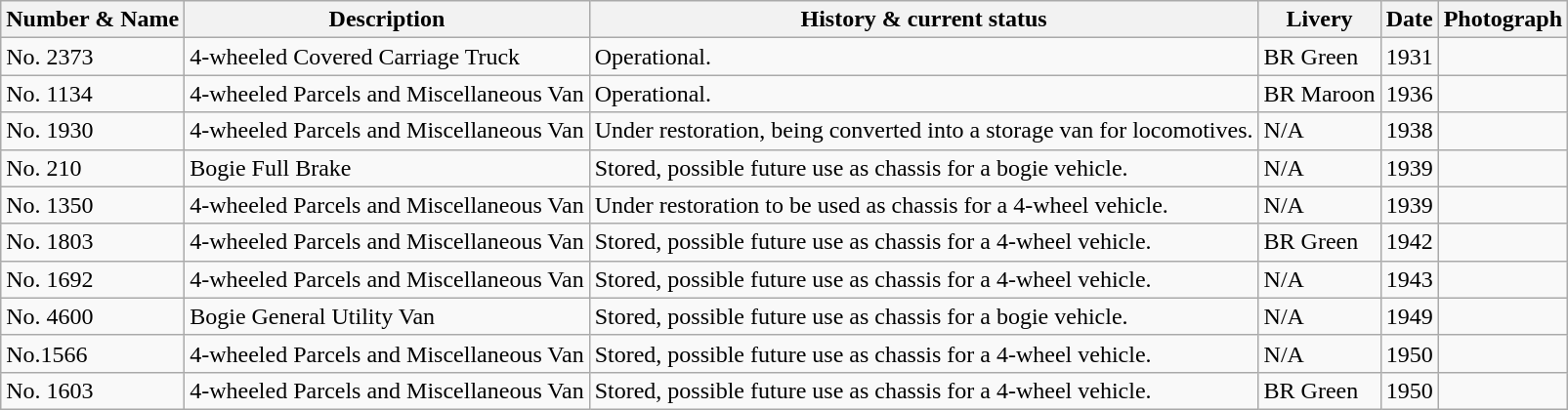<table class="wikitable">
<tr>
<th>Number & Name</th>
<th>Description</th>
<th>History & current status</th>
<th>Livery</th>
<th>Date</th>
<th>Photograph</th>
</tr>
<tr>
<td>No. 2373</td>
<td>4-wheeled Covered Carriage Truck</td>
<td>Operational.</td>
<td>BR Green</td>
<td>1931</td>
<td></td>
</tr>
<tr>
<td>No. 1134</td>
<td>4-wheeled Parcels and Miscellaneous Van</td>
<td>Operational.</td>
<td>BR Maroon</td>
<td>1936</td>
<td></td>
</tr>
<tr>
<td>No. 1930</td>
<td>4-wheeled Parcels and Miscellaneous Van</td>
<td>Under restoration, being converted into a storage van for locomotives.</td>
<td>N/A</td>
<td>1938</td>
<td></td>
</tr>
<tr>
<td>No. 210</td>
<td>Bogie Full Brake</td>
<td>Stored, possible future use as chassis for a bogie vehicle.</td>
<td>N/A</td>
<td>1939</td>
<td></td>
</tr>
<tr>
<td>No. 1350</td>
<td>4-wheeled Parcels and Miscellaneous Van</td>
<td>Under restoration to be used as chassis for a 4-wheel vehicle.</td>
<td>N/A</td>
<td>1939</td>
<td></td>
</tr>
<tr>
<td>No. 1803</td>
<td>4-wheeled Parcels and Miscellaneous Van</td>
<td>Stored, possible future use as chassis for a 4-wheel vehicle.</td>
<td>BR Green</td>
<td>1942</td>
<td></td>
</tr>
<tr>
<td>No. 1692</td>
<td>4-wheeled Parcels and Miscellaneous Van</td>
<td>Stored, possible future use as chassis for a 4-wheel vehicle.</td>
<td>N/A</td>
<td>1943</td>
<td></td>
</tr>
<tr>
<td>No. 4600</td>
<td>Bogie General Utility Van</td>
<td>Stored, possible future use as chassis for a bogie vehicle.</td>
<td>N/A</td>
<td>1949</td>
<td></td>
</tr>
<tr>
<td>No.1566</td>
<td>4-wheeled Parcels and Miscellaneous Van</td>
<td>Stored, possible future use as chassis for a 4-wheel vehicle.</td>
<td>N/A</td>
<td>1950</td>
<td></td>
</tr>
<tr>
<td>No. 1603</td>
<td>4-wheeled Parcels and Miscellaneous Van</td>
<td>Stored, possible future use as chassis for a 4-wheel vehicle.</td>
<td>BR Green</td>
<td>1950</td>
<td></td>
</tr>
</table>
